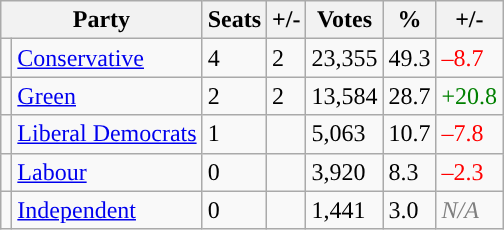<table class="wikitable">
<tr>
<th colspan="2">Party</th>
<th>Seats</th>
<th>+/-</th>
<th>Votes</th>
<th>%</th>
<th>+/-</th>
</tr>
<tr>
<td style="background-color: "></td>
<td><a href='#'>Conservative</a></td>
<td>4</td>
<td> 2</td>
<td>23,355</td>
<td>49.3</td>
<td style="color:red">–8.7</td>
</tr>
<tr>
<td style="background-color: "></td>
<td><a href='#'>Green</a></td>
<td>2</td>
<td> 2</td>
<td>13,584</td>
<td>28.7</td>
<td style="color:green">+20.8</td>
</tr>
<tr>
<td style="background-color: "></td>
<td><a href='#'>Liberal Democrats</a></td>
<td>1</td>
<td></td>
<td>5,063</td>
<td>10.7</td>
<td style="color:red">–7.8</td>
</tr>
<tr>
<td style="background-color: "></td>
<td><a href='#'>Labour</a></td>
<td>0</td>
<td></td>
<td>3,920</td>
<td>8.3</td>
<td style="color:red">–2.3</td>
</tr>
<tr>
<td style="background-color: "></td>
<td><a href='#'>Independent</a></td>
<td>0</td>
<td></td>
<td>1,441</td>
<td>3.0</td>
<td style="color:grey"><em>N/A</em></td>
</tr>
</table>
